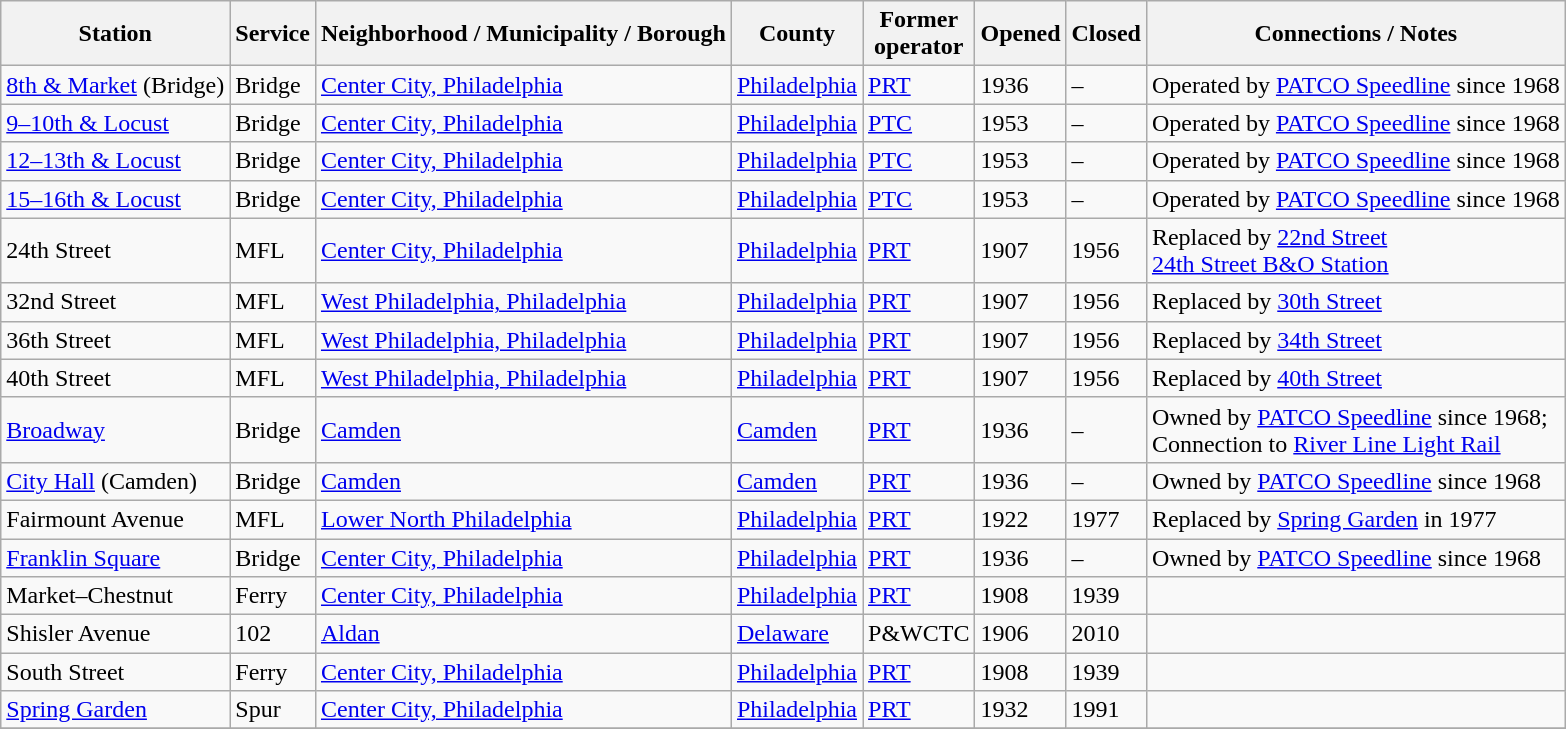<table class="wikitable sortable">
<tr>
<th>Station</th>
<th>Service</th>
<th>Neighborhood / Municipality / Borough</th>
<th>County</th>
<th>Former<br>operator</th>
<th>Opened</th>
<th>Closed</th>
<th>Connections / Notes</th>
</tr>
<tr>
<td><a href='#'>8th & Market</a> (Bridge)</td>
<td>Bridge</td>
<td><a href='#'>Center City, Philadelphia</a></td>
<td><a href='#'>Philadelphia</a></td>
<td><a href='#'>PRT</a></td>
<td>1936</td>
<td>–</td>
<td>Operated by <a href='#'>PATCO Speedline</a> since 1968</td>
</tr>
<tr>
<td><a href='#'>9–10th & Locust</a></td>
<td>Bridge</td>
<td><a href='#'>Center City, Philadelphia</a></td>
<td><a href='#'>Philadelphia</a></td>
<td><a href='#'>PTC</a></td>
<td>1953</td>
<td>–</td>
<td>Operated by <a href='#'>PATCO Speedline</a> since 1968</td>
</tr>
<tr>
<td><a href='#'>12–13th & Locust</a></td>
<td>Bridge</td>
<td><a href='#'>Center City, Philadelphia</a></td>
<td><a href='#'>Philadelphia</a></td>
<td><a href='#'>PTC</a></td>
<td>1953</td>
<td>–</td>
<td>Operated by <a href='#'>PATCO Speedline</a> since 1968</td>
</tr>
<tr>
<td><a href='#'>15–16th & Locust</a></td>
<td>Bridge</td>
<td><a href='#'>Center City, Philadelphia</a></td>
<td><a href='#'>Philadelphia</a></td>
<td><a href='#'>PTC</a></td>
<td>1953</td>
<td>–</td>
<td>Operated by <a href='#'>PATCO Speedline</a> since 1968</td>
</tr>
<tr>
<td>24th Street</td>
<td>MFL</td>
<td><a href='#'>Center City, Philadelphia</a></td>
<td><a href='#'>Philadelphia</a></td>
<td><a href='#'>PRT</a></td>
<td>1907</td>
<td>1956</td>
<td>Replaced by <a href='#'>22nd Street</a><br><a href='#'>24th Street B&O Station</a></td>
</tr>
<tr>
<td>32nd Street</td>
<td>MFL</td>
<td><a href='#'>West Philadelphia, Philadelphia</a></td>
<td><a href='#'>Philadelphia</a></td>
<td><a href='#'>PRT</a></td>
<td>1907</td>
<td>1956</td>
<td>Replaced by <a href='#'>30th Street</a></td>
</tr>
<tr>
<td>36th Street</td>
<td>MFL</td>
<td><a href='#'>West Philadelphia, Philadelphia</a></td>
<td><a href='#'>Philadelphia</a></td>
<td><a href='#'>PRT</a></td>
<td>1907</td>
<td>1956</td>
<td>Replaced by <a href='#'>34th Street</a></td>
</tr>
<tr>
<td>40th Street</td>
<td>MFL</td>
<td><a href='#'>West Philadelphia, Philadelphia</a></td>
<td><a href='#'>Philadelphia</a></td>
<td><a href='#'>PRT</a></td>
<td>1907</td>
<td>1956</td>
<td>Replaced by <a href='#'>40th Street</a></td>
</tr>
<tr>
<td><a href='#'>Broadway</a></td>
<td>Bridge</td>
<td><a href='#'>Camden</a></td>
<td><a href='#'>Camden</a></td>
<td><a href='#'>PRT</a></td>
<td>1936</td>
<td>–</td>
<td>Owned by <a href='#'>PATCO Speedline</a> since 1968;<br>Connection to <a href='#'>River Line Light Rail</a></td>
</tr>
<tr>
<td><a href='#'>City Hall</a> (Camden)</td>
<td>Bridge</td>
<td><a href='#'>Camden</a></td>
<td><a href='#'>Camden</a></td>
<td><a href='#'>PRT</a></td>
<td>1936</td>
<td>–</td>
<td>Owned by <a href='#'>PATCO Speedline</a> since 1968</td>
</tr>
<tr>
<td>Fairmount Avenue</td>
<td>MFL</td>
<td><a href='#'>Lower North Philadelphia</a></td>
<td><a href='#'>Philadelphia</a></td>
<td><a href='#'>PRT</a></td>
<td>1922</td>
<td>1977</td>
<td>Replaced by <a href='#'>Spring Garden</a> in 1977</td>
</tr>
<tr>
<td><a href='#'>Franklin Square</a></td>
<td>Bridge</td>
<td><a href='#'>Center City, Philadelphia</a></td>
<td><a href='#'>Philadelphia</a></td>
<td><a href='#'>PRT</a></td>
<td>1936</td>
<td>–</td>
<td>Owned by <a href='#'>PATCO Speedline</a> since 1968</td>
</tr>
<tr>
<td>Market–Chestnut</td>
<td>Ferry</td>
<td><a href='#'>Center City, Philadelphia</a></td>
<td><a href='#'>Philadelphia</a></td>
<td><a href='#'>PRT</a></td>
<td>1908</td>
<td>1939</td>
<td></td>
</tr>
<tr>
<td>Shisler Avenue</td>
<td>102</td>
<td><a href='#'>Aldan</a></td>
<td><a href='#'>Delaware</a></td>
<td>P&WCTC</td>
<td>1906</td>
<td>2010</td>
<td></td>
</tr>
<tr>
<td>South Street</td>
<td>Ferry</td>
<td><a href='#'>Center City, Philadelphia</a></td>
<td><a href='#'>Philadelphia</a></td>
<td><a href='#'>PRT</a></td>
<td>1908</td>
<td>1939</td>
<td></td>
</tr>
<tr>
<td><a href='#'>Spring Garden</a></td>
<td>Spur</td>
<td><a href='#'>Center City, Philadelphia</a></td>
<td><a href='#'>Philadelphia</a></td>
<td><a href='#'>PRT</a></td>
<td>1932</td>
<td>1991</td>
<td></td>
</tr>
<tr>
</tr>
</table>
